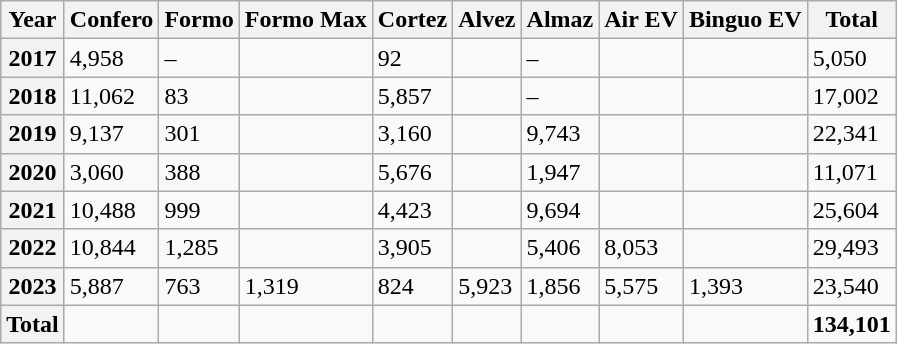<table class="wikitable">
<tr>
<th>Year</th>
<th>Confero</th>
<th>Formo</th>
<th>Formo Max</th>
<th>Cortez</th>
<th>Alvez</th>
<th>Almaz</th>
<th>Air EV</th>
<th>Binguo EV</th>
<th>Total</th>
</tr>
<tr>
<th><strong>2017</strong></th>
<td>4,958</td>
<td>–</td>
<td></td>
<td>92</td>
<td></td>
<td>–</td>
<td></td>
<td></td>
<td>5,050</td>
</tr>
<tr>
<th><strong>2018</strong></th>
<td>11,062</td>
<td>83</td>
<td></td>
<td>5,857</td>
<td></td>
<td>–</td>
<td></td>
<td></td>
<td>17,002</td>
</tr>
<tr>
<th>2019</th>
<td>9,137</td>
<td>301</td>
<td></td>
<td>3,160</td>
<td></td>
<td>9,743</td>
<td></td>
<td></td>
<td>22,341</td>
</tr>
<tr>
<th>2020</th>
<td>3,060</td>
<td>388</td>
<td></td>
<td>5,676</td>
<td></td>
<td>1,947</td>
<td></td>
<td></td>
<td>11,071</td>
</tr>
<tr>
<th>2021</th>
<td>10,488</td>
<td>999</td>
<td></td>
<td>4,423</td>
<td></td>
<td>9,694</td>
<td></td>
<td></td>
<td>25,604</td>
</tr>
<tr>
<th>2022</th>
<td>10,844</td>
<td>1,285</td>
<td></td>
<td>3,905</td>
<td></td>
<td>5,406</td>
<td>8,053</td>
<td></td>
<td>29,493</td>
</tr>
<tr>
<th>2023</th>
<td>5,887</td>
<td>763</td>
<td>1,319</td>
<td>824</td>
<td>5,923</td>
<td>1,856</td>
<td>5,575</td>
<td>1,393</td>
<td>23,540</td>
</tr>
<tr>
<th><strong>Total</strong></th>
<td></td>
<td></td>
<td></td>
<td></td>
<td></td>
<td></td>
<td></td>
<td></td>
<td><strong>134,101</strong></td>
</tr>
</table>
